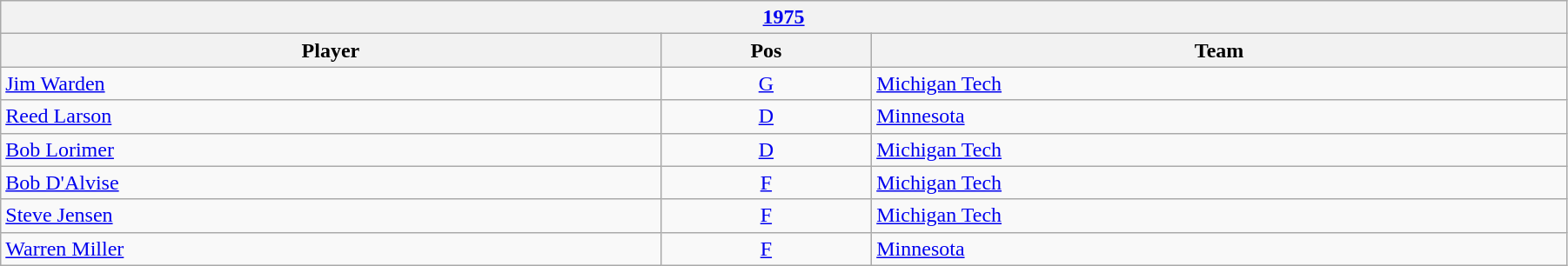<table class="wikitable" width=95%>
<tr>
<th colspan=3><a href='#'>1975</a></th>
</tr>
<tr>
<th>Player</th>
<th>Pos</th>
<th>Team</th>
</tr>
<tr>
<td><a href='#'>Jim Warden</a></td>
<td style="text-align:center;"><a href='#'>G</a></td>
<td><a href='#'>Michigan Tech</a></td>
</tr>
<tr>
<td><a href='#'>Reed Larson</a></td>
<td style="text-align:center;"><a href='#'>D</a></td>
<td><a href='#'>Minnesota</a></td>
</tr>
<tr>
<td><a href='#'>Bob Lorimer</a></td>
<td style="text-align:center;"><a href='#'>D</a></td>
<td><a href='#'>Michigan Tech</a></td>
</tr>
<tr>
<td><a href='#'>Bob D'Alvise</a></td>
<td style="text-align:center;"><a href='#'>F</a></td>
<td><a href='#'>Michigan Tech</a></td>
</tr>
<tr>
<td><a href='#'>Steve Jensen</a></td>
<td style="text-align:center;"><a href='#'>F</a></td>
<td><a href='#'>Michigan Tech</a></td>
</tr>
<tr>
<td><a href='#'>Warren Miller</a></td>
<td style="text-align:center;"><a href='#'>F</a></td>
<td><a href='#'>Minnesota</a></td>
</tr>
</table>
